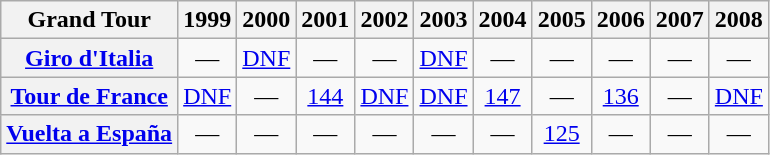<table class="wikitable plainrowheaders">
<tr>
<th>Grand Tour</th>
<th scope="col">1999</th>
<th scope="col">2000</th>
<th scope="col">2001</th>
<th scope="col">2002</th>
<th scope="col">2003</th>
<th scope="col">2004</th>
<th scope="col">2005</th>
<th scope="col">2006</th>
<th scope="col">2007</th>
<th scope="col">2008</th>
</tr>
<tr style="text-align:center;">
<th scope="row"> <a href='#'>Giro d'Italia</a></th>
<td>—</td>
<td style="text-align:center;"><a href='#'>DNF</a></td>
<td>—</td>
<td>—</td>
<td style="text-align:center;"><a href='#'>DNF</a></td>
<td>—</td>
<td>—</td>
<td>—</td>
<td>—</td>
<td>—</td>
</tr>
<tr style="text-align:center;">
<th scope="row"> <a href='#'>Tour de France</a></th>
<td style="text-align:center;"><a href='#'>DNF</a></td>
<td>—</td>
<td style="text-align:center;"><a href='#'>144</a></td>
<td style="text-align:center;"><a href='#'>DNF</a></td>
<td style="text-align:center;"><a href='#'>DNF</a></td>
<td style="text-align:center;"><a href='#'>147</a></td>
<td>—</td>
<td style="text-align:center;"><a href='#'>136</a></td>
<td>—</td>
<td style="text-align:center;"><a href='#'>DNF</a></td>
</tr>
<tr style="text-align:center;">
<th scope="row"> <a href='#'>Vuelta a España</a></th>
<td>—</td>
<td>—</td>
<td>—</td>
<td>—</td>
<td>—</td>
<td>—</td>
<td style="text-align:center;"><a href='#'>125</a></td>
<td>—</td>
<td>—</td>
<td>—</td>
</tr>
</table>
